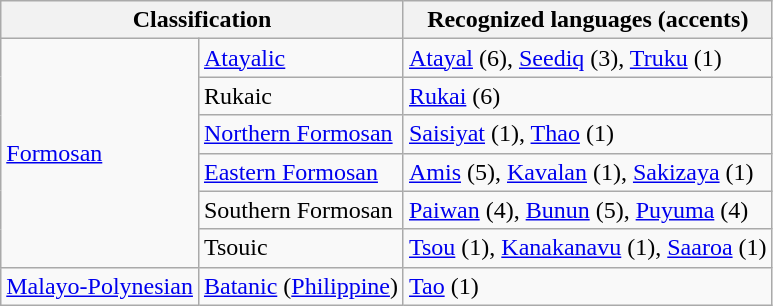<table class=wikitable>
<tr>
<th colspan=2>Classification</th>
<th>Recognized languages (accents)</th>
</tr>
<tr>
<td rowspan=6><a href='#'>Formosan</a></td>
<td><a href='#'>Atayalic</a></td>
<td><a href='#'>Atayal</a> (6), <a href='#'>Seediq</a> (3), <a href='#'>Truku</a> (1)</td>
</tr>
<tr>
<td>Rukaic</td>
<td><a href='#'>Rukai</a> (6)</td>
</tr>
<tr>
<td><a href='#'>Northern Formosan</a></td>
<td><a href='#'>Saisiyat</a> (1), <a href='#'>Thao</a> (1)</td>
</tr>
<tr>
<td><a href='#'>Eastern Formosan</a></td>
<td><a href='#'>Amis</a> (5), <a href='#'>Kavalan</a> (1), <a href='#'>Sakizaya</a> (1)</td>
</tr>
<tr>
<td>Southern Formosan</td>
<td><a href='#'>Paiwan</a> (4), <a href='#'>Bunun</a> (5), <a href='#'>Puyuma</a> (4)</td>
</tr>
<tr>
<td>Tsouic</td>
<td><a href='#'>Tsou</a> (1), <a href='#'>Kanakanavu</a> (1), <a href='#'>Saaroa</a> (1)</td>
</tr>
<tr>
<td><a href='#'>Malayo-Polynesian</a></td>
<td><a href='#'>Batanic</a> (<a href='#'>Philippine</a>)</td>
<td><a href='#'>Tao</a> (1)</td>
</tr>
</table>
